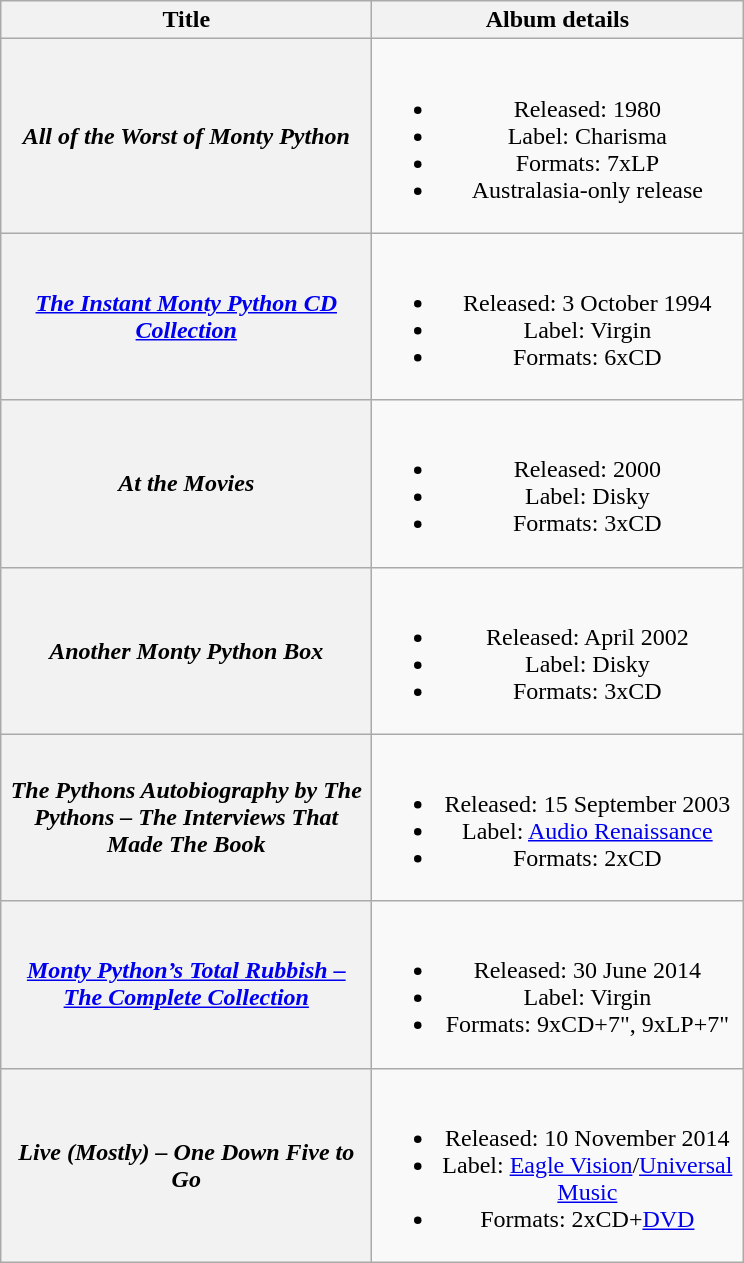<table class="wikitable plainrowheaders" style="text-align:center;">
<tr>
<th scope="col" style="width:15em;">Title</th>
<th scope="col" style="width:15em;">Album details</th>
</tr>
<tr>
<th scope="row"><em>All of the Worst of Monty Python</em></th>
<td><br><ul><li>Released: 1980</li><li>Label: Charisma</li><li>Formats: 7xLP</li><li>Australasia-only release</li></ul></td>
</tr>
<tr>
<th scope="row"><em><a href='#'>The Instant Monty Python CD Collection</a></em></th>
<td><br><ul><li>Released: 3 October 1994</li><li>Label: Virgin</li><li>Formats: 6xCD</li></ul></td>
</tr>
<tr>
<th scope="row"><em>At the Movies</em></th>
<td><br><ul><li>Released: 2000</li><li>Label: Disky</li><li>Formats: 3xCD</li></ul></td>
</tr>
<tr>
<th scope="row"><em>Another Monty Python Box</em></th>
<td><br><ul><li>Released: April 2002</li><li>Label: Disky</li><li>Formats: 3xCD</li></ul></td>
</tr>
<tr>
<th scope="row"><em>The Pythons Autobiography by The Pythons – The Interviews That Made The Book</em></th>
<td><br><ul><li>Released: 15 September 2003</li><li>Label: <a href='#'>Audio Renaissance</a></li><li>Formats: 2xCD</li></ul></td>
</tr>
<tr>
<th scope="row"><em><a href='#'>Monty Python’s Total Rubbish – The Complete Collection</a></em></th>
<td><br><ul><li>Released: 30 June 2014</li><li>Label: Virgin</li><li>Formats: 9xCD+7", 9xLP+7"</li></ul></td>
</tr>
<tr>
<th scope="row"><em>Live (Mostly) – One Down Five to Go</em></th>
<td><br><ul><li>Released: 10 November 2014</li><li>Label: <a href='#'>Eagle Vision</a>/<a href='#'>Universal Music</a></li><li>Formats: 2xCD+<a href='#'>DVD</a></li></ul></td>
</tr>
</table>
